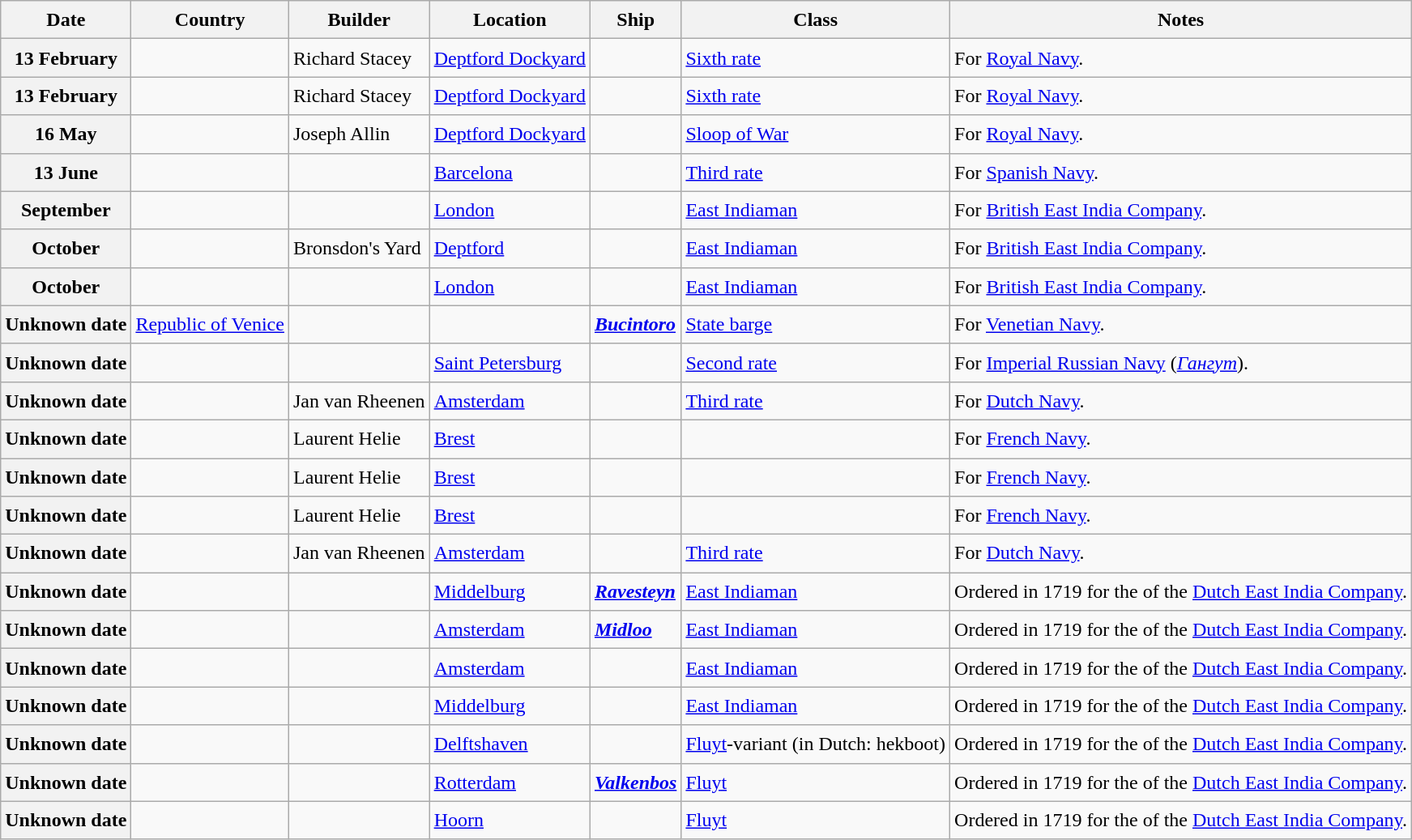<table class="wikitable sortable" style="font-size:1.00em; line-height:1.5em;">
<tr>
<th>Date</th>
<th>Country</th>
<th>Builder</th>
<th>Location</th>
<th>Ship</th>
<th>Class</th>
<th>Notes</th>
</tr>
<tr ---->
<th>13 February</th>
<td></td>
<td>Richard Stacey</td>
<td><a href='#'>Deptford Dockyard</a></td>
<td><strong></strong></td>
<td><a href='#'>Sixth rate</a></td>
<td>For <a href='#'>Royal Navy</a>.</td>
</tr>
<tr ---->
<th>13 February</th>
<td></td>
<td>Richard Stacey</td>
<td><a href='#'>Deptford Dockyard</a></td>
<td><strong></strong></td>
<td><a href='#'>Sixth rate</a></td>
<td>For <a href='#'>Royal Navy</a>.</td>
</tr>
<tr ---->
<th>16 May</th>
<td></td>
<td>Joseph Allin</td>
<td><a href='#'>Deptford Dockyard</a></td>
<td><strong></strong></td>
<td><a href='#'>Sloop of War</a></td>
<td>For <a href='#'>Royal Navy</a>.</td>
</tr>
<tr ---->
<th>13 June</th>
<td></td>
<td></td>
<td><a href='#'>Barcelona</a></td>
<td><strong></strong></td>
<td><a href='#'>Third rate</a></td>
<td>For <a href='#'>Spanish Navy</a>.</td>
</tr>
<tr ---->
<th>September</th>
<td></td>
<td></td>
<td><a href='#'>London</a></td>
<td><strong></strong></td>
<td><a href='#'>East Indiaman</a></td>
<td>For <a href='#'>British East India Company</a>.</td>
</tr>
<tr ---->
<th>October</th>
<td></td>
<td>Bronsdon's Yard</td>
<td><a href='#'>Deptford</a></td>
<td><strong></strong></td>
<td><a href='#'>East Indiaman</a></td>
<td>For <a href='#'>British East India Company</a>.</td>
</tr>
<tr ---->
<th>October</th>
<td></td>
<td></td>
<td><a href='#'>London</a></td>
<td><strong></strong></td>
<td><a href='#'>East Indiaman</a></td>
<td>For <a href='#'>British East India Company</a>.</td>
</tr>
<tr ---->
<th>Unknown date</th>
<td> <a href='#'>Republic of Venice</a></td>
<td></td>
<td></td>
<td><strong><em><a href='#'>Bucintoro</a></em></strong></td>
<td><a href='#'>State barge</a></td>
<td>For <a href='#'>Venetian Navy</a>.</td>
</tr>
<tr ---->
<th>Unknown date</th>
<td></td>
<td></td>
<td><a href='#'>Saint Petersburg</a></td>
<td><strong></strong></td>
<td><a href='#'>Second rate</a></td>
<td>For <a href='#'>Imperial Russian Navy</a> (<a href='#'><em>Гангут</em></a>).</td>
</tr>
<tr ---->
<th>Unknown date</th>
<td></td>
<td>Jan van Rheenen</td>
<td><a href='#'>Amsterdam</a></td>
<td><strong></strong></td>
<td><a href='#'>Third rate</a></td>
<td>For <a href='#'>Dutch Navy</a>.</td>
</tr>
<tr ---->
<th>Unknown date</th>
<td></td>
<td>Laurent Helie</td>
<td><a href='#'>Brest</a></td>
<td><strong></strong></td>
<td></td>
<td>For <a href='#'>French Navy</a>.</td>
</tr>
<tr ---->
<th>Unknown date</th>
<td></td>
<td>Laurent Helie</td>
<td><a href='#'>Brest</a></td>
<td><strong></strong></td>
<td></td>
<td>For <a href='#'>French Navy</a>.</td>
</tr>
<tr ---->
<th>Unknown date</th>
<td></td>
<td>Laurent Helie</td>
<td><a href='#'>Brest</a></td>
<td><strong></strong></td>
<td></td>
<td>For <a href='#'>French Navy</a>.</td>
</tr>
<tr ---->
<th>Unknown date</th>
<td></td>
<td>Jan van Rheenen</td>
<td><a href='#'>Amsterdam</a></td>
<td><strong></strong></td>
<td><a href='#'>Third rate</a></td>
<td>For <a href='#'>Dutch Navy</a>.</td>
</tr>
<tr ---->
<th>Unknown date</th>
<td></td>
<td></td>
<td><a href='#'>Middelburg</a></td>
<td><strong><em><a href='#'>Ravesteyn</a></em></strong></td>
<td><a href='#'>East Indiaman</a></td>
<td>Ordered in 1719 for the  of the <a href='#'>Dutch East India Company</a>.</td>
</tr>
<tr ---->
<th>Unknown date</th>
<td></td>
<td></td>
<td><a href='#'>Amsterdam</a></td>
<td><strong><em><a href='#'>Midloo</a></em></strong></td>
<td><a href='#'>East Indiaman</a></td>
<td>Ordered in 1719 for the  of the <a href='#'>Dutch East India Company</a>.</td>
</tr>
<tr ---->
<th>Unknown date</th>
<td></td>
<td></td>
<td><a href='#'>Amsterdam</a></td>
<td><strong><em></em></strong></td>
<td><a href='#'>East Indiaman</a></td>
<td>Ordered in 1719 for the  of the <a href='#'>Dutch East India Company</a>.</td>
</tr>
<tr ---->
<th>Unknown date</th>
<td></td>
<td></td>
<td><a href='#'>Middelburg</a></td>
<td><strong><em></em></strong></td>
<td><a href='#'>East Indiaman</a></td>
<td>Ordered in 1719 for the  of the <a href='#'>Dutch East India Company</a>.</td>
</tr>
<tr ---->
<th>Unknown date</th>
<td></td>
<td></td>
<td><a href='#'>Delftshaven</a></td>
<td><strong><em></em></strong></td>
<td><a href='#'>Fluyt</a>-variant (in Dutch: hekboot)</td>
<td>Ordered in 1719 for the  of the <a href='#'>Dutch East India Company</a>.</td>
</tr>
<tr ---->
<th>Unknown date</th>
<td></td>
<td></td>
<td><a href='#'>Rotterdam</a></td>
<td><strong><em><a href='#'>Valkenbos</a></em></strong></td>
<td><a href='#'>Fluyt</a></td>
<td>Ordered in 1719 for the  of the <a href='#'>Dutch East India Company</a>.</td>
</tr>
<tr ---->
<th>Unknown date</th>
<td></td>
<td></td>
<td><a href='#'>Hoorn</a></td>
<td><strong><em></em></strong></td>
<td><a href='#'>Fluyt</a></td>
<td>Ordered in 1719 for the  of the <a href='#'>Dutch East India Company</a>.</td>
</tr>
</table>
